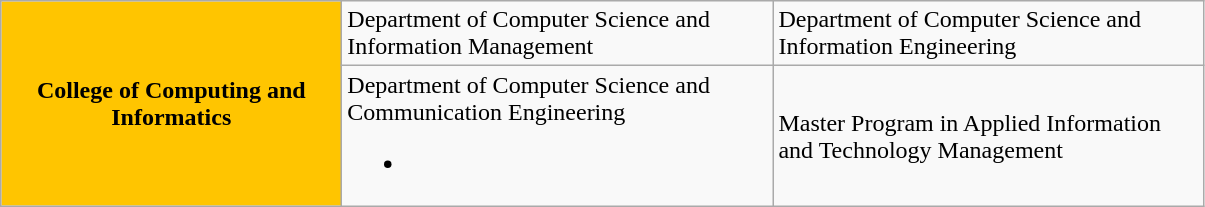<table class="wikitable">
<tr>
<th rowspan="2" width="220" style="background-color: #ffc500;"><span> College of Computing and Informatics</span></th>
<td width="280">Department of Computer Science and Information Management</td>
<td width="280">Department of Computer Science and Information Engineering</td>
</tr>
<tr>
<td width="280">Department of Computer Science and Communication Engineering<br><ul><li></li></ul></td>
<td width="280">Master Program in Applied Information and Technology Management</td>
</tr>
</table>
